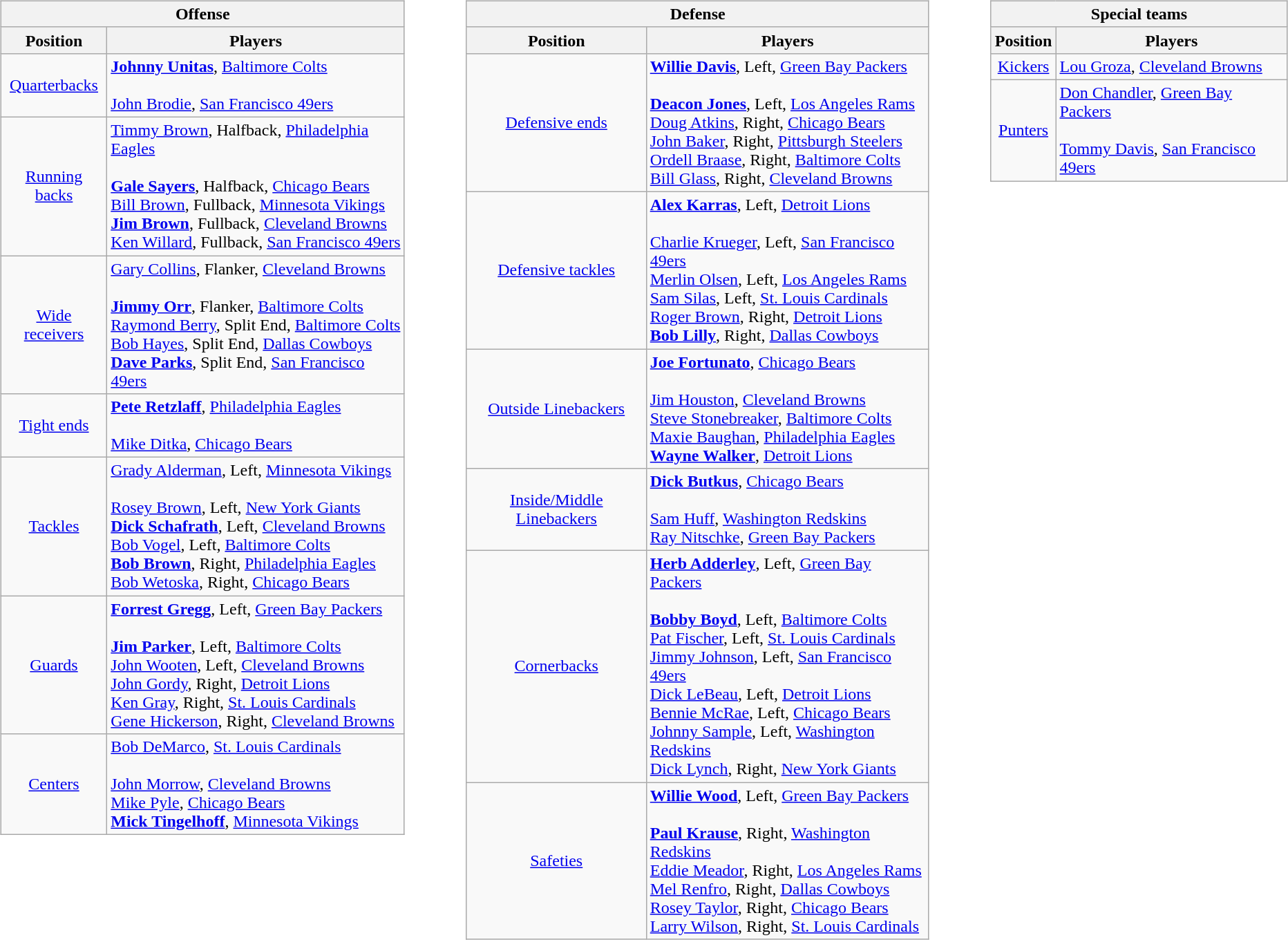<table border=0>
<tr valign="top">
<td><br><table class="wikitable">
<tr>
<th colspan=3>Offense</th>
</tr>
<tr>
<th>Position</th>
<th>Players</th>
</tr>
<tr>
<td align=center><a href='#'>Quarterbacks</a></td>
<td><strong><a href='#'>Johnny Unitas</a></strong>, <a href='#'>Baltimore Colts</a> <br><br><a href='#'>John Brodie</a>, <a href='#'>San Francisco 49ers</a></td>
</tr>
<tr>
<td align=center><a href='#'>Running backs</a></td>
<td><a href='#'>Timmy Brown</a>, Halfback, <a href='#'>Philadelphia Eagles</a><br><br><strong><a href='#'>Gale Sayers</a></strong>, Halfback, <a href='#'>Chicago Bears</a><br>
<a href='#'>Bill Brown</a>, Fullback, <a href='#'>Minnesota Vikings</a> <br>
<strong><a href='#'>Jim Brown</a></strong>, Fullback, <a href='#'>Cleveland Browns</a> <br>
<a href='#'>Ken Willard</a>, Fullback, <a href='#'>San Francisco 49ers</a></td>
</tr>
<tr>
<td align=center><a href='#'>Wide receivers</a></td>
<td><a href='#'>Gary Collins</a>, Flanker, <a href='#'>Cleveland Browns</a><br><br><strong><a href='#'>Jimmy Orr</a></strong>, Flanker, <a href='#'>Baltimore Colts</a><br>
<a href='#'>Raymond Berry</a>, Split End, <a href='#'>Baltimore Colts</a><br>
<a href='#'>Bob Hayes</a>, Split End, <a href='#'>Dallas Cowboys</a><br>
<strong><a href='#'>Dave Parks</a></strong>, Split End, <a href='#'>San Francisco 49ers</a></td>
</tr>
<tr>
<td align=center><a href='#'>Tight ends</a></td>
<td><strong><a href='#'>Pete Retzlaff</a></strong>, <a href='#'>Philadelphia Eagles</a><br><br><a href='#'>Mike Ditka</a>, <a href='#'>Chicago Bears</a></td>
</tr>
<tr>
<td align=center><a href='#'>Tackles</a></td>
<td><a href='#'>Grady Alderman</a>, Left, <a href='#'>Minnesota Vikings</a><br><br><a href='#'>Rosey Brown</a>, Left, <a href='#'>New York Giants</a><br>
<strong><a href='#'>Dick Schafrath</a></strong>, Left, <a href='#'>Cleveland Browns</a><br>
<a href='#'>Bob Vogel</a>, Left, <a href='#'>Baltimore Colts</a><br>
<strong><a href='#'>Bob Brown</a></strong>, Right, <a href='#'>Philadelphia Eagles</a><br>
<a href='#'>Bob Wetoska</a>, Right, <a href='#'>Chicago Bears</a></td>
</tr>
<tr>
<td align=center><a href='#'>Guards</a></td>
<td><strong><a href='#'>Forrest Gregg</a></strong>, Left, <a href='#'>Green Bay Packers</a><br><br><strong><a href='#'>Jim Parker</a></strong>, Left, <a href='#'>Baltimore Colts</a><br>
<a href='#'>John Wooten</a>, Left, <a href='#'>Cleveland Browns</a><br>
<a href='#'>John Gordy</a>, Right, <a href='#'>Detroit Lions</a><br>
<a href='#'>Ken Gray</a>, Right, <a href='#'>St. Louis Cardinals</a><br>
<a href='#'>Gene Hickerson</a>, Right, <a href='#'>Cleveland Browns</a></td>
</tr>
<tr>
<td align=center><a href='#'>Centers</a></td>
<td><a href='#'>Bob DeMarco</a>, <a href='#'>St. Louis Cardinals</a><br><br><a href='#'>John Morrow</a>, <a href='#'>Cleveland Browns</a><br>
<a href='#'>Mike Pyle</a>, <a href='#'>Chicago Bears</a><br>
<strong><a href='#'>Mick Tingelhoff</a></strong>, <a href='#'>Minnesota Vikings</a></td>
</tr>
</table>
</td>
<td style="padding-left:40px;"><br><table class="wikitable">
<tr>
<th colspan=3>Defense</th>
</tr>
<tr>
<th>Position</th>
<th>Players</th>
</tr>
<tr>
<td align=center><a href='#'>Defensive ends</a></td>
<td><strong><a href='#'>Willie Davis</a></strong>, Left, <a href='#'>Green Bay Packers</a><br><br><strong><a href='#'>Deacon Jones</a></strong>, Left, <a href='#'>Los Angeles Rams</a><br>
<a href='#'>Doug Atkins</a>, Right, <a href='#'>Chicago Bears</a><br>
<a href='#'>John Baker</a>, Right, <a href='#'>Pittsburgh Steelers</a><br>
<a href='#'>Ordell Braase</a>, Right, <a href='#'>Baltimore Colts</a><br>
<a href='#'>Bill Glass</a>, Right, <a href='#'>Cleveland Browns</a></td>
</tr>
<tr>
<td align=center><a href='#'>Defensive tackles</a></td>
<td><strong><a href='#'>Alex Karras</a></strong>, Left, <a href='#'>Detroit Lions</a><br><br><a href='#'>Charlie Krueger</a>, Left, <a href='#'>San Francisco 49ers</a><br>
<a href='#'>Merlin Olsen</a>, Left, <a href='#'>Los Angeles Rams</a><br>
<a href='#'>Sam Silas</a>, Left, <a href='#'>St. Louis Cardinals</a><br>
<a href='#'>Roger Brown</a>, Right, <a href='#'>Detroit Lions</a><br>
<strong><a href='#'>Bob Lilly</a></strong>, Right, <a href='#'>Dallas Cowboys</a></td>
</tr>
<tr>
<td align=center><a href='#'>Outside Linebackers</a></td>
<td><strong><a href='#'>Joe Fortunato</a></strong>, <a href='#'>Chicago Bears</a><br><br><a href='#'>Jim Houston</a>, <a href='#'>Cleveland Browns</a><br>
<a href='#'>Steve Stonebreaker</a>, <a href='#'>Baltimore Colts</a><br>
<a href='#'>Maxie Baughan</a>, <a href='#'>Philadelphia Eagles</a><br>
<strong><a href='#'>Wayne Walker</a></strong>, <a href='#'>Detroit Lions</a></td>
</tr>
<tr>
<td align=center><a href='#'>Inside/Middle Linebackers</a></td>
<td><strong><a href='#'>Dick Butkus</a></strong>, <a href='#'>Chicago Bears</a> <br><br><a href='#'>Sam Huff</a>, <a href='#'>Washington Redskins</a><br>
<a href='#'>Ray Nitschke</a>, <a href='#'>Green Bay Packers</a></td>
</tr>
<tr>
<td align=center><a href='#'>Cornerbacks</a></td>
<td><strong><a href='#'>Herb Adderley</a></strong>, Left, <a href='#'>Green Bay Packers</a><br><br><strong><a href='#'>Bobby Boyd</a></strong>, Left, <a href='#'>Baltimore Colts</a><br>
<a href='#'>Pat Fischer</a>, Left, <a href='#'>St. Louis Cardinals</a><br>
<a href='#'>Jimmy Johnson</a>, Left, <a href='#'>San Francisco 49ers</a><br>
<a href='#'>Dick LeBeau</a>, Left, <a href='#'>Detroit Lions</a><br>
<a href='#'>Bennie McRae</a>, Left, <a href='#'>Chicago Bears</a><br>
<a href='#'>Johnny Sample</a>, Left, <a href='#'>Washington Redskins</a><br>
<a href='#'>Dick Lynch</a>, Right, <a href='#'>New York Giants</a></td>
</tr>
<tr>
<td align=center><a href='#'>Safeties</a></td>
<td><strong><a href='#'>Willie Wood</a></strong>, Left, <a href='#'>Green Bay Packers</a><br><br><strong><a href='#'>Paul Krause</a></strong>, Right, <a href='#'>Washington Redskins</a><br>
<a href='#'>Eddie Meador</a>, Right, <a href='#'>Los Angeles Rams</a><br>
<a href='#'>Mel Renfro</a>, Right, <a href='#'>Dallas Cowboys</a><br>
<a href='#'>Rosey Taylor</a>, Right, <a href='#'>Chicago Bears</a><br>
<a href='#'>Larry Wilson</a>, Right, <a href='#'>St. Louis Cardinals</a></td>
</tr>
</table>
</td>
<td style="padding-left:40px;"><br><table class="wikitable">
<tr>
<th colspan=3>Special teams</th>
</tr>
<tr>
<th>Position</th>
<th>Players</th>
</tr>
<tr>
<td align=center><a href='#'>Kickers</a></td>
<td><a href='#'>Lou Groza</a>, <a href='#'>Cleveland Browns</a><br></td>
</tr>
<tr>
<td align=center><a href='#'>Punters</a></td>
<td><a href='#'>Don Chandler</a>, <a href='#'>Green Bay Packers</a><br><br><a href='#'>Tommy Davis</a>, <a href='#'>San Francisco 49ers</a></td>
</tr>
</table>
</td>
</tr>
</table>
